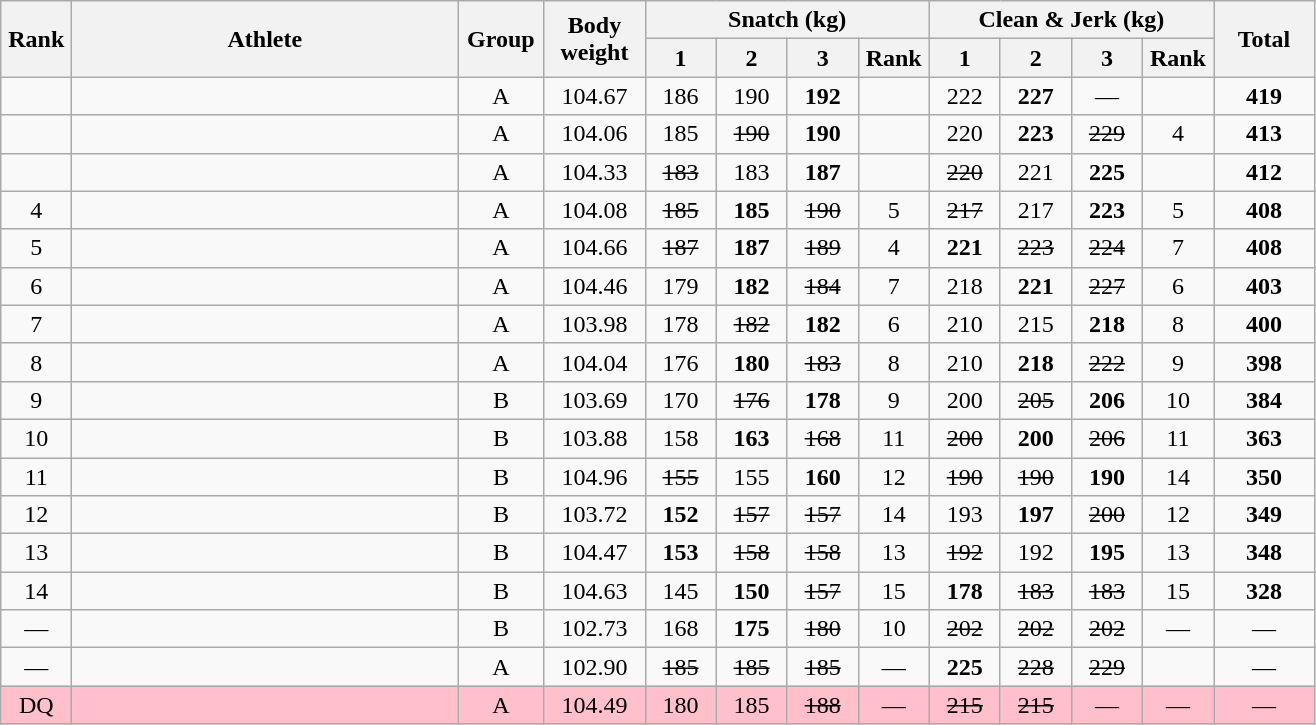<table class = "wikitable" style="text-align:center;">
<tr>
<th rowspan=2 width=40>Rank</th>
<th rowspan=2 width=250>Athlete</th>
<th rowspan=2 width=50>Group</th>
<th rowspan=2 width=60>Body weight</th>
<th colspan=4>Snatch (kg)</th>
<th colspan=4>Clean & Jerk (kg)</th>
<th rowspan=2 width=60>Total</th>
</tr>
<tr>
<th width=40>1</th>
<th width=40>2</th>
<th width=40>3</th>
<th width=40>Rank</th>
<th width=40>1</th>
<th width=40>2</th>
<th width=40>3</th>
<th width=40>Rank</th>
</tr>
<tr>
<td></td>
<td align=left></td>
<td>A</td>
<td>104.67</td>
<td>186</td>
<td>190</td>
<td><strong>192</strong></td>
<td></td>
<td>222</td>
<td><strong>227</strong></td>
<td>—</td>
<td></td>
<td><strong>419</strong></td>
</tr>
<tr>
<td></td>
<td align=left></td>
<td>A</td>
<td>104.06</td>
<td>185</td>
<td><s>190 </s></td>
<td><strong>190</strong></td>
<td></td>
<td>220</td>
<td><strong>223</strong></td>
<td><s>229 </s></td>
<td>4</td>
<td><strong>413</strong></td>
</tr>
<tr>
<td></td>
<td align=left></td>
<td>A</td>
<td>104.33</td>
<td><s>183 </s></td>
<td>183</td>
<td><strong>187</strong></td>
<td></td>
<td><s>220 </s></td>
<td>221</td>
<td><strong>225</strong></td>
<td></td>
<td><strong>412</strong></td>
</tr>
<tr>
<td>4</td>
<td align=left></td>
<td>A</td>
<td>104.08</td>
<td><s>185 </s></td>
<td><strong>185</strong></td>
<td><s>190 </s></td>
<td>5</td>
<td><s>217 </s></td>
<td>217</td>
<td><strong>223</strong></td>
<td>5</td>
<td><strong>408</strong></td>
</tr>
<tr>
<td>5</td>
<td align=left></td>
<td>A</td>
<td>104.66</td>
<td><s>187 </s></td>
<td><strong>187</strong></td>
<td><s>189 </s></td>
<td>4</td>
<td><strong>221</strong></td>
<td><s>223 </s></td>
<td><s>224 </s></td>
<td>7</td>
<td><strong>408</strong></td>
</tr>
<tr>
<td>6</td>
<td align=left></td>
<td>A</td>
<td>104.46</td>
<td>179</td>
<td><strong>182</strong></td>
<td><s>184 </s></td>
<td>7</td>
<td>218</td>
<td><strong>221</strong></td>
<td><s>227 </s></td>
<td>6</td>
<td><strong>403</strong></td>
</tr>
<tr>
<td>7</td>
<td align=left></td>
<td>A</td>
<td>103.98</td>
<td>178</td>
<td><s>182 </s></td>
<td><strong>182</strong></td>
<td>6</td>
<td>210</td>
<td>215</td>
<td><strong>218</strong></td>
<td>8</td>
<td><strong>400</strong></td>
</tr>
<tr>
<td>8</td>
<td align=left></td>
<td>A</td>
<td>104.04</td>
<td>176</td>
<td><strong>180</strong></td>
<td><s>183 </s></td>
<td>8</td>
<td>210</td>
<td><strong>218</strong></td>
<td><s>222 </s></td>
<td>9</td>
<td><strong>398</strong></td>
</tr>
<tr>
<td>9</td>
<td align=left></td>
<td>B</td>
<td>103.69</td>
<td>170</td>
<td><s>176 </s></td>
<td><strong>178</strong></td>
<td>9</td>
<td>200</td>
<td><s>205 </s></td>
<td><strong>206</strong></td>
<td>10</td>
<td><strong>384</strong></td>
</tr>
<tr>
<td>10</td>
<td align=left></td>
<td>B</td>
<td>103.88</td>
<td>158</td>
<td><strong>163</strong></td>
<td><s>168 </s></td>
<td>11</td>
<td><s>200 </s></td>
<td><strong>200</strong></td>
<td><s>206 </s></td>
<td>11</td>
<td><strong>363</strong></td>
</tr>
<tr>
<td>11</td>
<td align=left></td>
<td>B</td>
<td>104.96</td>
<td><s>155 </s></td>
<td>155</td>
<td><strong>160</strong></td>
<td>12</td>
<td><s>190 </s></td>
<td><s>190 </s></td>
<td><strong>190</strong></td>
<td>14</td>
<td><strong>350</strong></td>
</tr>
<tr>
<td>12</td>
<td align=left></td>
<td>B</td>
<td>103.72</td>
<td><strong>152</strong></td>
<td><s>157 </s></td>
<td><s>157 </s></td>
<td>14</td>
<td>193</td>
<td><strong>197</strong></td>
<td><s>200 </s></td>
<td>12</td>
<td><strong>349</strong></td>
</tr>
<tr>
<td>13</td>
<td align=left></td>
<td>B</td>
<td>104.47</td>
<td><strong>153</strong></td>
<td><s>158 </s></td>
<td><s>158 </s></td>
<td>13</td>
<td><s>192 </s></td>
<td>192</td>
<td><strong>195</strong></td>
<td>13</td>
<td><strong>348</strong></td>
</tr>
<tr>
<td>14</td>
<td align=left></td>
<td>B</td>
<td>104.63</td>
<td>145</td>
<td><strong>150</strong></td>
<td><s>157 </s></td>
<td>15</td>
<td><strong>178</strong></td>
<td><s>183 </s></td>
<td><s>183 </s></td>
<td>15</td>
<td><strong>328</strong></td>
</tr>
<tr>
<td>—</td>
<td align=left></td>
<td>B</td>
<td>102.73</td>
<td>168</td>
<td><strong>175</strong></td>
<td><s>180 </s></td>
<td>10</td>
<td><s>202 </s></td>
<td><s>202 </s></td>
<td><s>202 </s></td>
<td>—</td>
<td>—</td>
</tr>
<tr>
<td>—</td>
<td align=left></td>
<td>A</td>
<td>102.90</td>
<td><s>185 </s></td>
<td><s>185 </s></td>
<td><s>185 </s></td>
<td>—</td>
<td><strong>225</strong></td>
<td><s>228 </s></td>
<td><s>229 </s></td>
<td></td>
<td>—</td>
</tr>
<tr bgcolor=pink>
<td>DQ</td>
<td align=left></td>
<td>A</td>
<td>104.49</td>
<td>180</td>
<td>185</td>
<td><s>188 </s></td>
<td>—</td>
<td><s>215 </s></td>
<td><s>215 </s></td>
<td>—</td>
<td>—</td>
<td>—</td>
</tr>
</table>
